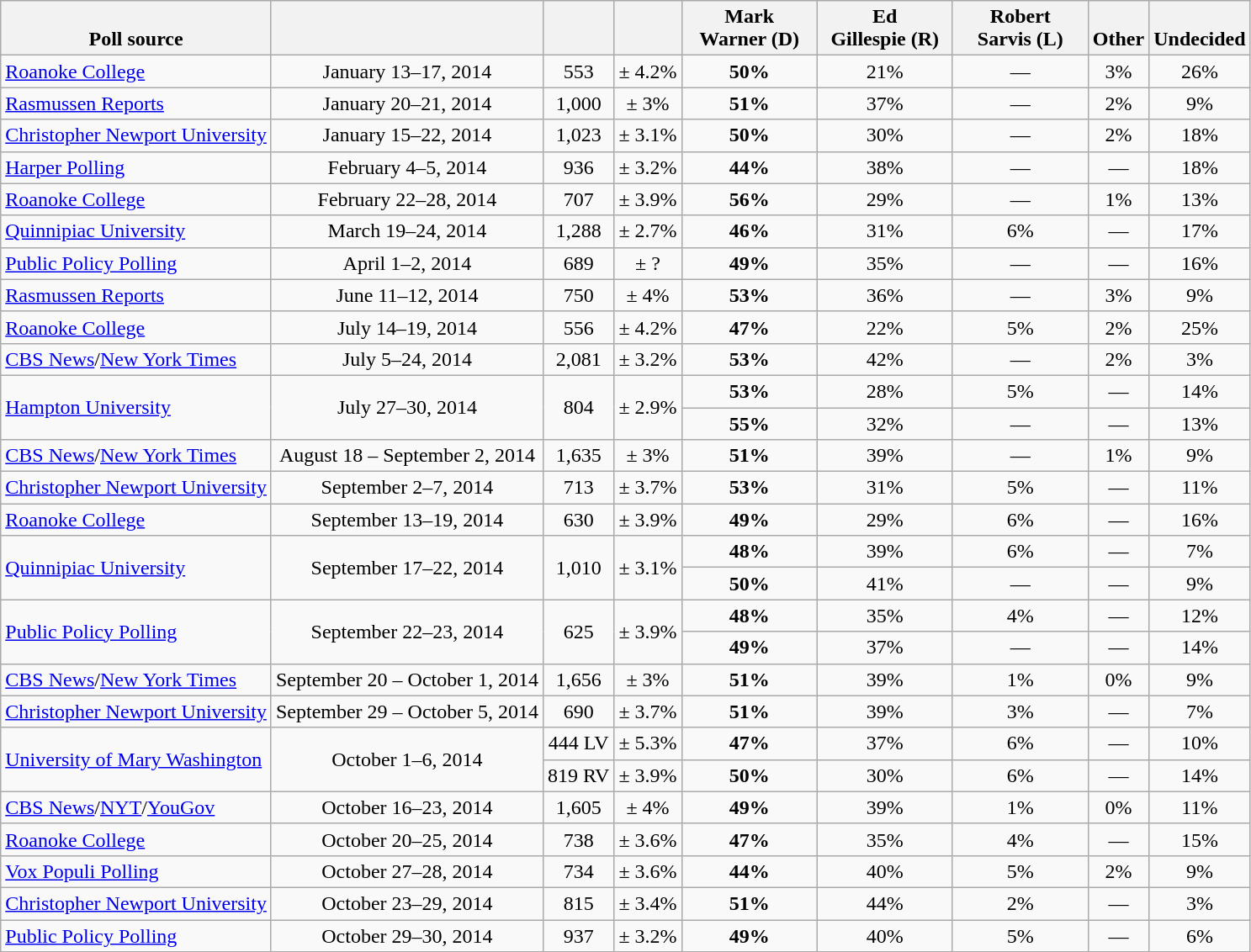<table class="wikitable" style="text-align:center">
<tr valign= bottom>
<th>Poll source</th>
<th></th>
<th></th>
<th></th>
<th style="width:100px;">Mark<br>Warner (D)</th>
<th style="width:100px;">Ed<br>Gillespie (R)</th>
<th style="width:100px;">Robert<br>Sarvis (L)</th>
<th>Other</th>
<th>Undecided</th>
</tr>
<tr>
<td align=left><a href='#'>Roanoke College</a></td>
<td>January 13–17, 2014</td>
<td>553</td>
<td>± 4.2%</td>
<td><strong>50%</strong></td>
<td>21%</td>
<td>—</td>
<td>3%</td>
<td>26%</td>
</tr>
<tr>
<td align=left><a href='#'>Rasmussen Reports</a></td>
<td>January 20–21, 2014</td>
<td>1,000</td>
<td>± 3%</td>
<td><strong>51%</strong></td>
<td>37%</td>
<td>—</td>
<td>2%</td>
<td>9%</td>
</tr>
<tr>
<td align=left><a href='#'>Christopher Newport University</a></td>
<td>January 15–22, 2014</td>
<td>1,023</td>
<td>± 3.1%</td>
<td><strong>50%</strong></td>
<td>30%</td>
<td>—</td>
<td>2%</td>
<td>18%</td>
</tr>
<tr>
<td align=left><a href='#'>Harper Polling</a></td>
<td>February 4–5, 2014</td>
<td>936</td>
<td>± 3.2%</td>
<td><strong>44%</strong></td>
<td>38%</td>
<td>—</td>
<td>—</td>
<td>18%</td>
</tr>
<tr>
<td align=left><a href='#'>Roanoke College</a></td>
<td>February 22–28, 2014</td>
<td>707</td>
<td>± 3.9%</td>
<td><strong>56%</strong></td>
<td>29%</td>
<td>—</td>
<td>1%</td>
<td>13%</td>
</tr>
<tr>
<td align=left><a href='#'>Quinnipiac University</a></td>
<td>March 19–24, 2014</td>
<td>1,288</td>
<td>± 2.7%</td>
<td><strong>46%</strong></td>
<td>31%</td>
<td>6%</td>
<td>—</td>
<td>17%</td>
</tr>
<tr>
<td align=left><a href='#'>Public Policy Polling</a></td>
<td>April 1–2, 2014</td>
<td>689</td>
<td>± ?</td>
<td><strong>49%</strong></td>
<td>35%</td>
<td>—</td>
<td>—</td>
<td>16%</td>
</tr>
<tr>
<td align=left><a href='#'>Rasmussen Reports</a></td>
<td>June 11–12, 2014</td>
<td>750</td>
<td>± 4%</td>
<td><strong>53%</strong></td>
<td>36%</td>
<td>—</td>
<td>3%</td>
<td>9%</td>
</tr>
<tr>
<td align=left><a href='#'>Roanoke College</a></td>
<td>July 14–19, 2014</td>
<td>556</td>
<td>± 4.2%</td>
<td><strong>47%</strong></td>
<td>22%</td>
<td>5%</td>
<td>2%</td>
<td>25%</td>
</tr>
<tr>
<td align=left><a href='#'>CBS News</a>/<a href='#'>New York Times</a></td>
<td>July 5–24, 2014</td>
<td>2,081</td>
<td>± 3.2%</td>
<td><strong>53%</strong></td>
<td>42%</td>
<td>—</td>
<td>2%</td>
<td>3%</td>
</tr>
<tr>
<td align=left rowspan=2><a href='#'>Hampton University</a></td>
<td rowspan=2>July 27–30, 2014</td>
<td rowspan=2>804</td>
<td rowspan=2>± 2.9%</td>
<td><strong>53%</strong></td>
<td>28%</td>
<td>5%</td>
<td>—</td>
<td>14%</td>
</tr>
<tr>
<td><strong>55%</strong></td>
<td>32%</td>
<td>—</td>
<td>—</td>
<td>13%</td>
</tr>
<tr>
<td align=left><a href='#'>CBS News</a>/<a href='#'>New York Times</a></td>
<td>August 18 – September 2, 2014</td>
<td>1,635</td>
<td>± 3%</td>
<td><strong>51%</strong></td>
<td>39%</td>
<td>—</td>
<td>1%</td>
<td>9%</td>
</tr>
<tr>
<td align=left><a href='#'>Christopher Newport University</a></td>
<td>September 2–7, 2014</td>
<td>713</td>
<td>± 3.7%</td>
<td><strong>53%</strong></td>
<td>31%</td>
<td>5%</td>
<td>—</td>
<td>11%</td>
</tr>
<tr>
<td align=left><a href='#'>Roanoke College</a></td>
<td>September 13–19, 2014</td>
<td>630</td>
<td>± 3.9%</td>
<td><strong>49%</strong></td>
<td>29%</td>
<td>6%</td>
<td>—</td>
<td>16%</td>
</tr>
<tr>
<td align=left rowspan=2><a href='#'>Quinnipiac University</a></td>
<td rowspan=2>September 17–22, 2014</td>
<td rowspan=2>1,010</td>
<td rowspan=2>± 3.1%</td>
<td><strong>48%</strong></td>
<td>39%</td>
<td>6%</td>
<td>—</td>
<td>7%</td>
</tr>
<tr>
<td><strong>50%</strong></td>
<td>41%</td>
<td>—</td>
<td>—</td>
<td>9%</td>
</tr>
<tr>
<td align=left rowspan=2><a href='#'>Public Policy Polling</a></td>
<td rowspan=2>September 22–23, 2014</td>
<td rowspan=2>625</td>
<td rowspan=2>± 3.9%</td>
<td><strong>48%</strong></td>
<td>35%</td>
<td>4%</td>
<td>—</td>
<td>12%</td>
</tr>
<tr>
<td><strong>49%</strong></td>
<td>37%</td>
<td>—</td>
<td>—</td>
<td>14%</td>
</tr>
<tr>
<td align=left><a href='#'>CBS News</a>/<a href='#'>New York Times</a></td>
<td>September 20 – October 1, 2014</td>
<td>1,656</td>
<td>± 3%</td>
<td><strong>51%</strong></td>
<td>39%</td>
<td>1%</td>
<td>0%</td>
<td>9%</td>
</tr>
<tr>
<td align=left><a href='#'>Christopher Newport University</a></td>
<td>September 29 – October 5, 2014</td>
<td>690</td>
<td>± 3.7%</td>
<td><strong>51%</strong></td>
<td>39%</td>
<td>3%</td>
<td>—</td>
<td>7%</td>
</tr>
<tr>
<td align=left rowspan=2><a href='#'>University of Mary Washington</a></td>
<td rowspan=2>October 1–6, 2014</td>
<td>444 LV</td>
<td>± 5.3%</td>
<td><strong>47%</strong></td>
<td>37%</td>
<td>6%</td>
<td>—</td>
<td>10%</td>
</tr>
<tr>
<td>819 RV</td>
<td>± 3.9%</td>
<td><strong>50%</strong></td>
<td>30%</td>
<td>6%</td>
<td>—</td>
<td>14%</td>
</tr>
<tr>
<td align=left><a href='#'>CBS News</a>/<a href='#'>NYT</a>/<a href='#'>YouGov</a></td>
<td>October 16–23, 2014</td>
<td>1,605</td>
<td>± 4%</td>
<td><strong>49%</strong></td>
<td>39%</td>
<td>1%</td>
<td>0%</td>
<td>11%</td>
</tr>
<tr>
<td align=left><a href='#'>Roanoke College</a></td>
<td>October 20–25, 2014</td>
<td>738</td>
<td>± 3.6%</td>
<td><strong>47%</strong></td>
<td>35%</td>
<td>4%</td>
<td>—</td>
<td>15%</td>
</tr>
<tr>
<td align=left><a href='#'>Vox Populi Polling</a></td>
<td>October 27–28, 2014</td>
<td>734</td>
<td>± 3.6%</td>
<td><strong>44%</strong></td>
<td>40%</td>
<td>5%</td>
<td>2%</td>
<td>9%</td>
</tr>
<tr>
<td align=left><a href='#'>Christopher Newport University</a></td>
<td>October 23–29, 2014</td>
<td>815</td>
<td>± 3.4%</td>
<td><strong>51%</strong></td>
<td>44%</td>
<td>2%</td>
<td>—</td>
<td>3%</td>
</tr>
<tr>
<td align=left><a href='#'>Public Policy Polling</a></td>
<td>October 29–30, 2014</td>
<td>937</td>
<td>± 3.2%</td>
<td><strong>49%</strong></td>
<td>40%</td>
<td>5%</td>
<td>—</td>
<td>6%</td>
</tr>
</table>
